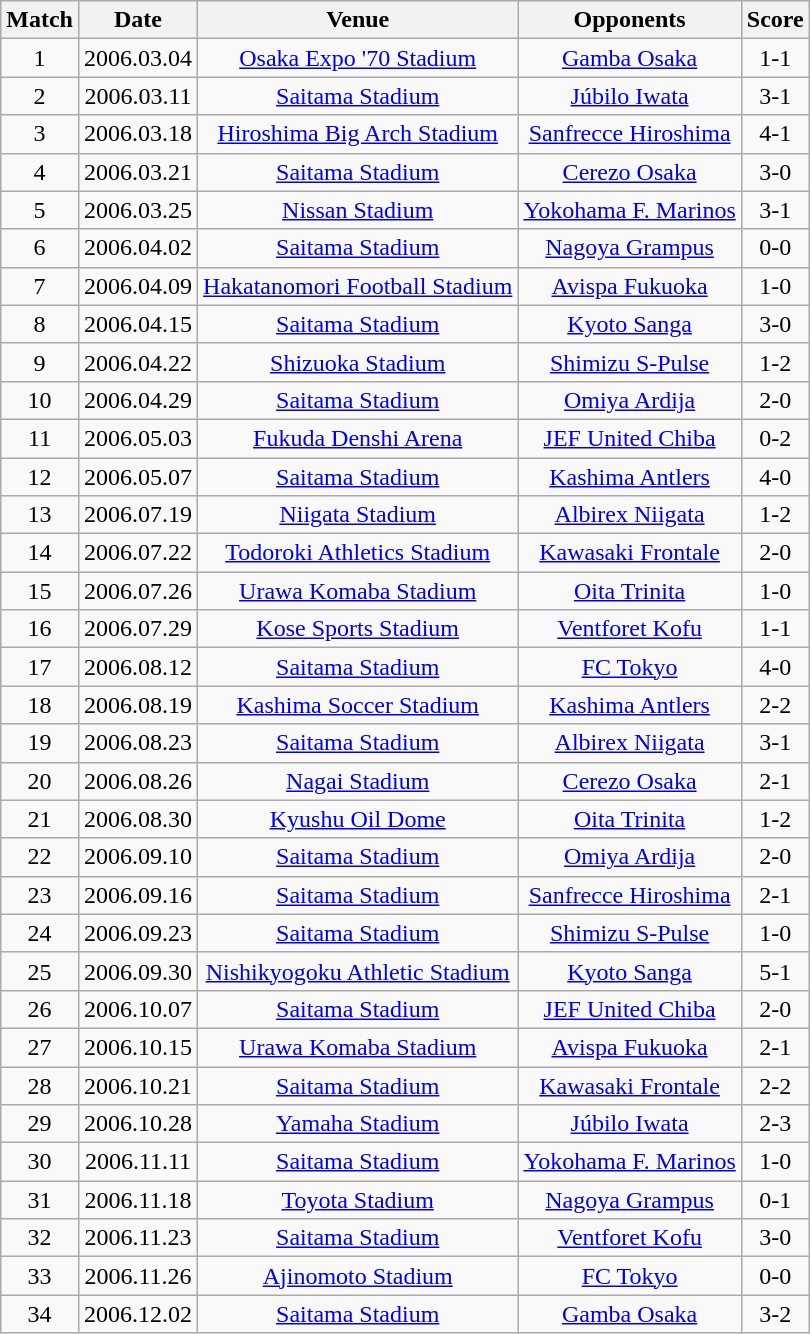<table class="wikitable" style="text-align:center;">
<tr>
<th>Match</th>
<th>Date</th>
<th>Venue</th>
<th>Opponents</th>
<th>Score</th>
</tr>
<tr>
<td>1</td>
<td>2006.03.04</td>
<td><a href='#'>Osaka Expo '70 Stadium</a></td>
<td><a href='#'>Gamba Osaka</a></td>
<td>1-1</td>
</tr>
<tr>
<td>2</td>
<td>2006.03.11</td>
<td><a href='#'>Saitama Stadium</a></td>
<td><a href='#'>Júbilo Iwata</a></td>
<td>3-1</td>
</tr>
<tr>
<td>3</td>
<td>2006.03.18</td>
<td><a href='#'>Hiroshima Big Arch Stadium</a></td>
<td><a href='#'>Sanfrecce Hiroshima</a></td>
<td>4-1</td>
</tr>
<tr>
<td>4</td>
<td>2006.03.21</td>
<td><a href='#'>Saitama Stadium</a></td>
<td><a href='#'>Cerezo Osaka</a></td>
<td>3-0</td>
</tr>
<tr>
<td>5</td>
<td>2006.03.25</td>
<td><a href='#'>Nissan Stadium</a></td>
<td><a href='#'>Yokohama F. Marinos</a></td>
<td>3-1</td>
</tr>
<tr>
<td>6</td>
<td>2006.04.02</td>
<td><a href='#'>Saitama Stadium</a></td>
<td><a href='#'>Nagoya Grampus</a></td>
<td>0-0</td>
</tr>
<tr>
<td>7</td>
<td>2006.04.09</td>
<td><a href='#'>Hakatanomori Football Stadium</a></td>
<td><a href='#'>Avispa Fukuoka</a></td>
<td>1-0</td>
</tr>
<tr>
<td>8</td>
<td>2006.04.15</td>
<td><a href='#'>Saitama Stadium</a></td>
<td><a href='#'>Kyoto Sanga</a></td>
<td>3-0</td>
</tr>
<tr>
<td>9</td>
<td>2006.04.22</td>
<td><a href='#'>Shizuoka Stadium</a></td>
<td><a href='#'>Shimizu S-Pulse</a></td>
<td>1-2</td>
</tr>
<tr>
<td>10</td>
<td>2006.04.29</td>
<td><a href='#'>Saitama Stadium</a></td>
<td><a href='#'>Omiya Ardija</a></td>
<td>2-0</td>
</tr>
<tr>
<td>11</td>
<td>2006.05.03</td>
<td><a href='#'>Fukuda Denshi Arena</a></td>
<td><a href='#'>JEF United Chiba</a></td>
<td>0-2</td>
</tr>
<tr>
<td>12</td>
<td>2006.05.07</td>
<td><a href='#'>Saitama Stadium</a></td>
<td><a href='#'>Kashima Antlers</a></td>
<td>4-0</td>
</tr>
<tr>
<td>13</td>
<td>2006.07.19</td>
<td><a href='#'>Niigata Stadium</a></td>
<td><a href='#'>Albirex Niigata</a></td>
<td>1-2</td>
</tr>
<tr>
<td>14</td>
<td>2006.07.22</td>
<td><a href='#'>Todoroki Athletics Stadium</a></td>
<td><a href='#'>Kawasaki Frontale</a></td>
<td>2-0</td>
</tr>
<tr>
<td>15</td>
<td>2006.07.26</td>
<td><a href='#'>Urawa Komaba Stadium</a></td>
<td><a href='#'>Oita Trinita</a></td>
<td>1-0</td>
</tr>
<tr>
<td>16</td>
<td>2006.07.29</td>
<td><a href='#'>Kose Sports Stadium</a></td>
<td><a href='#'>Ventforet Kofu</a></td>
<td>1-1</td>
</tr>
<tr>
<td>17</td>
<td>2006.08.12</td>
<td><a href='#'>Saitama Stadium</a></td>
<td><a href='#'>FC Tokyo</a></td>
<td>4-0</td>
</tr>
<tr>
<td>18</td>
<td>2006.08.19</td>
<td><a href='#'>Kashima Soccer Stadium</a></td>
<td><a href='#'>Kashima Antlers</a></td>
<td>2-2</td>
</tr>
<tr>
<td>19</td>
<td>2006.08.23</td>
<td><a href='#'>Saitama Stadium</a></td>
<td><a href='#'>Albirex Niigata</a></td>
<td>3-1</td>
</tr>
<tr>
<td>20</td>
<td>2006.08.26</td>
<td><a href='#'>Nagai Stadium</a></td>
<td><a href='#'>Cerezo Osaka</a></td>
<td>2-1</td>
</tr>
<tr>
<td>21</td>
<td>2006.08.30</td>
<td><a href='#'>Kyushu Oil Dome</a></td>
<td><a href='#'>Oita Trinita</a></td>
<td>1-2</td>
</tr>
<tr>
<td>22</td>
<td>2006.09.10</td>
<td><a href='#'>Saitama Stadium</a></td>
<td><a href='#'>Omiya Ardija</a></td>
<td>2-0</td>
</tr>
<tr>
<td>23</td>
<td>2006.09.16</td>
<td><a href='#'>Saitama Stadium</a></td>
<td><a href='#'>Sanfrecce Hiroshima</a></td>
<td>2-1</td>
</tr>
<tr>
<td>24</td>
<td>2006.09.23</td>
<td><a href='#'>Saitama Stadium</a></td>
<td><a href='#'>Shimizu S-Pulse</a></td>
<td>1-0</td>
</tr>
<tr>
<td>25</td>
<td>2006.09.30</td>
<td><a href='#'>Nishikyogoku Athletic Stadium</a></td>
<td><a href='#'>Kyoto Sanga</a></td>
<td>5-1</td>
</tr>
<tr>
<td>26</td>
<td>2006.10.07</td>
<td><a href='#'>Saitama Stadium</a></td>
<td><a href='#'>JEF United Chiba</a></td>
<td>2-0</td>
</tr>
<tr>
<td>27</td>
<td>2006.10.15</td>
<td><a href='#'>Urawa Komaba Stadium</a></td>
<td><a href='#'>Avispa Fukuoka</a></td>
<td>2-1</td>
</tr>
<tr>
<td>28</td>
<td>2006.10.21</td>
<td><a href='#'>Saitama Stadium</a></td>
<td><a href='#'>Kawasaki Frontale</a></td>
<td>2-2</td>
</tr>
<tr>
<td>29</td>
<td>2006.10.28</td>
<td><a href='#'>Yamaha Stadium</a></td>
<td><a href='#'>Júbilo Iwata</a></td>
<td>2-3</td>
</tr>
<tr>
<td>30</td>
<td>2006.11.11</td>
<td><a href='#'>Saitama Stadium</a></td>
<td><a href='#'>Yokohama F. Marinos</a></td>
<td>1-0</td>
</tr>
<tr>
<td>31</td>
<td>2006.11.18</td>
<td><a href='#'>Toyota Stadium</a></td>
<td><a href='#'>Nagoya Grampus</a></td>
<td>0-1</td>
</tr>
<tr>
<td>32</td>
<td>2006.11.23</td>
<td><a href='#'>Saitama Stadium</a></td>
<td><a href='#'>Ventforet Kofu</a></td>
<td>3-0</td>
</tr>
<tr>
<td>33</td>
<td>2006.11.26</td>
<td><a href='#'>Ajinomoto Stadium</a></td>
<td><a href='#'>FC Tokyo</a></td>
<td>0-0</td>
</tr>
<tr>
<td>34</td>
<td>2006.12.02</td>
<td><a href='#'>Saitama Stadium</a></td>
<td><a href='#'>Gamba Osaka</a></td>
<td>3-2</td>
</tr>
</table>
